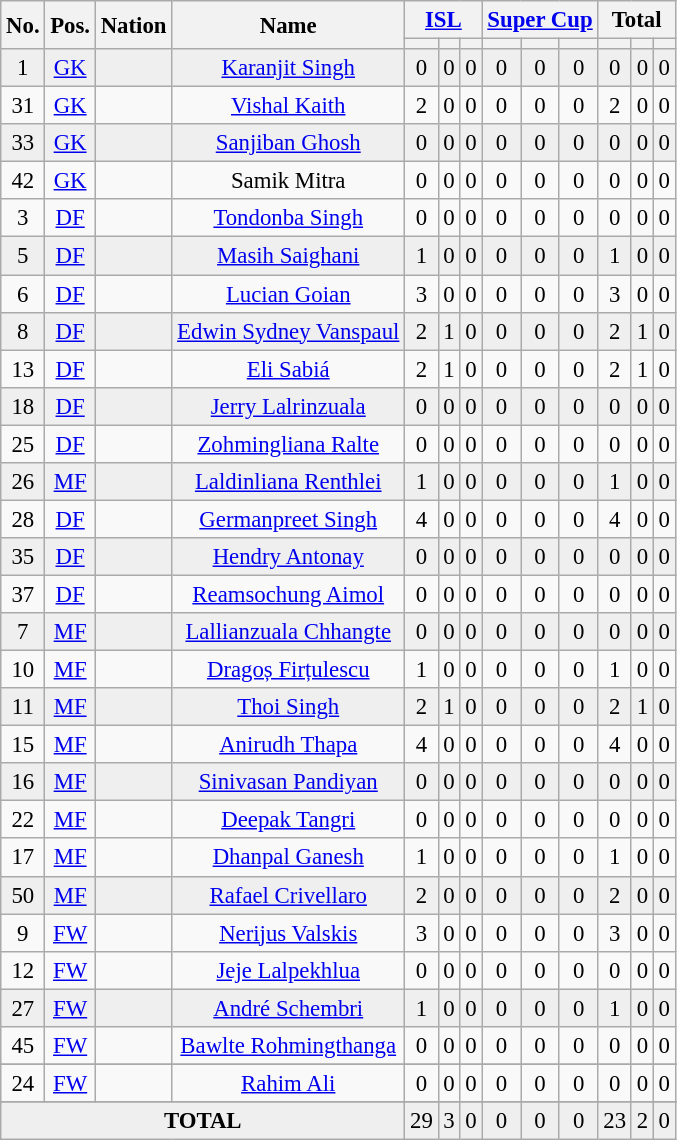<table class="wikitable sortable" style="font-size: 95%; text-align: center;">
<tr>
<th rowspan=2>No.</th>
<th rowspan=2>Pos.</th>
<th rowspan=2>Nation</th>
<th rowspan=2>Name</th>
<th colspan=3><a href='#'>ISL</a></th>
<th colspan=3><a href='#'>Super Cup</a></th>
<th colspan=3>Total</th>
</tr>
<tr>
<th></th>
<th></th>
<th></th>
<th></th>
<th></th>
<th></th>
<th></th>
<th></th>
<th></th>
</tr>
<tr bgcolor="#efefef">
<td>1</td>
<td><a href='#'>GK</a></td>
<td></td>
<td><a href='#'>Karanjit Singh</a></td>
<td>0</td>
<td>0</td>
<td>0</td>
<td>0</td>
<td>0</td>
<td>0</td>
<td>0</td>
<td>0</td>
<td>0</td>
</tr>
<tr>
<td>31</td>
<td><a href='#'>GK</a></td>
<td></td>
<td><a href='#'>Vishal Kaith</a></td>
<td>2</td>
<td>0</td>
<td>0</td>
<td>0</td>
<td>0</td>
<td>0</td>
<td>2</td>
<td>0</td>
<td>0</td>
</tr>
<tr bgcolor="#efefef">
<td>33</td>
<td><a href='#'>GK</a></td>
<td></td>
<td><a href='#'>Sanjiban Ghosh</a></td>
<td>0</td>
<td>0</td>
<td>0</td>
<td>0</td>
<td>0</td>
<td>0</td>
<td>0</td>
<td>0</td>
<td>0</td>
</tr>
<tr>
<td>42</td>
<td><a href='#'>GK</a></td>
<td></td>
<td>Samik Mitra</td>
<td>0</td>
<td>0</td>
<td>0</td>
<td>0</td>
<td>0</td>
<td>0</td>
<td>0</td>
<td>0</td>
<td>0</td>
</tr>
<tr>
<td>3</td>
<td><a href='#'>DF</a></td>
<td></td>
<td><a href='#'>Tondonba Singh</a></td>
<td>0</td>
<td>0</td>
<td>0</td>
<td>0</td>
<td>0</td>
<td>0</td>
<td>0</td>
<td>0</td>
<td>0</td>
</tr>
<tr bgcolor="#efefef">
<td>5</td>
<td><a href='#'>DF</a></td>
<td></td>
<td><a href='#'>Masih Saighani</a></td>
<td>1</td>
<td>0</td>
<td>0</td>
<td>0</td>
<td>0</td>
<td>0</td>
<td>1</td>
<td>0</td>
<td>0</td>
</tr>
<tr>
<td>6</td>
<td><a href='#'>DF</a></td>
<td></td>
<td><a href='#'>Lucian Goian</a></td>
<td>3</td>
<td>0</td>
<td>0</td>
<td>0</td>
<td>0</td>
<td>0</td>
<td>3</td>
<td>0</td>
<td>0</td>
</tr>
<tr bgcolor="#efefef">
<td>8</td>
<td><a href='#'>DF</a></td>
<td></td>
<td><a href='#'>Edwin Sydney Vanspaul</a></td>
<td>2</td>
<td>1</td>
<td>0</td>
<td>0</td>
<td>0</td>
<td>0</td>
<td>2</td>
<td>1</td>
<td>0</td>
</tr>
<tr>
<td>13</td>
<td><a href='#'>DF</a></td>
<td></td>
<td><a href='#'>Eli Sabiá</a></td>
<td>2</td>
<td>1</td>
<td>0</td>
<td>0</td>
<td>0</td>
<td>0</td>
<td>2</td>
<td>1</td>
<td>0</td>
</tr>
<tr bgcolor="#efefef">
<td>18</td>
<td><a href='#'>DF</a></td>
<td></td>
<td><a href='#'>Jerry Lalrinzuala</a></td>
<td>0</td>
<td>0</td>
<td>0</td>
<td>0</td>
<td>0</td>
<td>0</td>
<td>0</td>
<td>0</td>
<td>0</td>
</tr>
<tr>
<td>25</td>
<td><a href='#'>DF</a></td>
<td></td>
<td><a href='#'>Zohmingliana Ralte</a></td>
<td>0</td>
<td>0</td>
<td>0</td>
<td>0</td>
<td>0</td>
<td>0</td>
<td>0</td>
<td>0</td>
<td>0</td>
</tr>
<tr bgcolor="#efefef">
<td>26</td>
<td><a href='#'>MF</a></td>
<td></td>
<td><a href='#'>Laldinliana Renthlei</a></td>
<td>1</td>
<td>0</td>
<td>0</td>
<td>0</td>
<td>0</td>
<td>0</td>
<td>1</td>
<td>0</td>
<td>0</td>
</tr>
<tr>
<td>28</td>
<td><a href='#'>DF</a></td>
<td></td>
<td><a href='#'>Germanpreet Singh</a></td>
<td>4</td>
<td>0</td>
<td>0</td>
<td>0</td>
<td>0</td>
<td>0</td>
<td>4</td>
<td>0</td>
<td>0</td>
</tr>
<tr bgcolor="#efefef">
<td>35</td>
<td><a href='#'>DF</a></td>
<td></td>
<td><a href='#'>Hendry Antonay</a></td>
<td>0</td>
<td>0</td>
<td>0</td>
<td>0</td>
<td>0</td>
<td>0</td>
<td>0</td>
<td>0</td>
<td>0</td>
</tr>
<tr>
<td>37</td>
<td><a href='#'>DF</a></td>
<td></td>
<td><a href='#'>Reamsochung Aimol</a></td>
<td>0</td>
<td>0</td>
<td>0</td>
<td>0</td>
<td>0</td>
<td>0</td>
<td>0</td>
<td>0</td>
<td>0</td>
</tr>
<tr bgcolor="#efefef">
<td>7</td>
<td><a href='#'>MF</a></td>
<td></td>
<td><a href='#'>Lallianzuala Chhangte</a></td>
<td>0</td>
<td>0</td>
<td>0</td>
<td>0</td>
<td>0</td>
<td>0</td>
<td>0</td>
<td>0</td>
<td>0</td>
</tr>
<tr>
<td>10</td>
<td><a href='#'>MF</a></td>
<td></td>
<td><a href='#'>Dragoș Firțulescu</a></td>
<td>1</td>
<td>0</td>
<td>0</td>
<td>0</td>
<td>0</td>
<td>0</td>
<td>1</td>
<td>0</td>
<td>0</td>
</tr>
<tr bgcolor="#efefef">
<td>11</td>
<td><a href='#'>MF</a></td>
<td></td>
<td><a href='#'>Thoi Singh</a></td>
<td>2</td>
<td>1</td>
<td>0</td>
<td>0</td>
<td>0</td>
<td>0</td>
<td>2</td>
<td>1</td>
<td>0</td>
</tr>
<tr>
<td>15</td>
<td><a href='#'>MF</a></td>
<td></td>
<td><a href='#'>Anirudh Thapa</a></td>
<td>4</td>
<td>0</td>
<td>0</td>
<td>0</td>
<td>0</td>
<td>0</td>
<td>4</td>
<td>0</td>
<td>0</td>
</tr>
<tr bgcolor="#efefef">
<td>16</td>
<td><a href='#'>MF</a></td>
<td></td>
<td><a href='#'>Sinivasan Pandiyan</a></td>
<td>0</td>
<td>0</td>
<td>0</td>
<td>0</td>
<td>0</td>
<td>0</td>
<td>0</td>
<td>0</td>
<td>0</td>
</tr>
<tr>
<td>22</td>
<td><a href='#'>MF</a></td>
<td></td>
<td><a href='#'>Deepak Tangri</a></td>
<td>0</td>
<td>0</td>
<td>0</td>
<td>0</td>
<td>0</td>
<td>0</td>
<td>0</td>
<td>0</td>
<td>0</td>
</tr>
<tr>
<td>17</td>
<td><a href='#'>MF</a></td>
<td></td>
<td><a href='#'>Dhanpal Ganesh</a></td>
<td>1</td>
<td>0</td>
<td>0</td>
<td>0</td>
<td>0</td>
<td>0</td>
<td>1</td>
<td>0</td>
<td>0</td>
</tr>
<tr bgcolor="#efefef">
<td>50</td>
<td><a href='#'>MF</a></td>
<td></td>
<td><a href='#'>Rafael Crivellaro</a></td>
<td>2</td>
<td>0</td>
<td>0</td>
<td>0</td>
<td>0</td>
<td>0</td>
<td>2</td>
<td>0</td>
<td>0</td>
</tr>
<tr>
<td>9</td>
<td><a href='#'>FW</a></td>
<td></td>
<td><a href='#'>Nerijus Valskis</a></td>
<td>3</td>
<td>0</td>
<td>0</td>
<td>0</td>
<td>0</td>
<td>0</td>
<td>3</td>
<td>0</td>
<td>0</td>
</tr>
<tr>
<td>12</td>
<td><a href='#'>FW</a></td>
<td></td>
<td><a href='#'>Jeje Lalpekhlua</a></td>
<td>0</td>
<td>0</td>
<td>0</td>
<td>0</td>
<td>0</td>
<td>0</td>
<td>0</td>
<td>0</td>
<td>0</td>
</tr>
<tr bgcolor="#efefef">
<td>27</td>
<td><a href='#'>FW</a></td>
<td></td>
<td><a href='#'>André Schembri</a></td>
<td>1</td>
<td>0</td>
<td>0</td>
<td>0</td>
<td>0</td>
<td>0</td>
<td>1</td>
<td>0</td>
<td>0</td>
</tr>
<tr>
<td>45</td>
<td><a href='#'>FW</a></td>
<td></td>
<td><a href='#'>Bawlte Rohmingthanga</a></td>
<td>0</td>
<td>0</td>
<td>0</td>
<td>0</td>
<td>0</td>
<td>0</td>
<td>0</td>
<td>0</td>
<td>0</td>
</tr>
<tr bgcolor="#efefef">
</tr>
<tr>
<td>24</td>
<td><a href='#'>FW</a></td>
<td></td>
<td><a href='#'>Rahim Ali</a></td>
<td>0</td>
<td>0</td>
<td>0</td>
<td>0</td>
<td>0</td>
<td>0</td>
<td>0</td>
<td>0</td>
<td>0</td>
</tr>
<tr bgcolor="#efefef">
</tr>
<tr bgcolor="#efefef">
<td colspan=4><strong>TOTAL</strong></td>
<td>29</td>
<td>3</td>
<td>0</td>
<td>0</td>
<td>0</td>
<td>0</td>
<td>23</td>
<td>2</td>
<td>0</td>
</tr>
</table>
